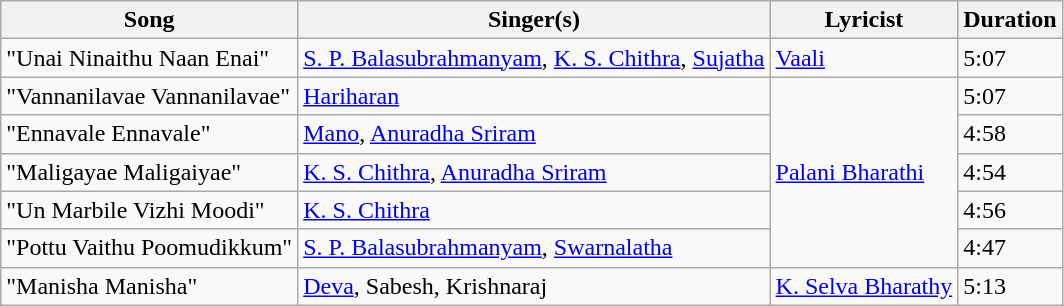<table class="wikitable">
<tr>
<th>Song</th>
<th>Singer(s)</th>
<th>Lyricist</th>
<th>Duration</th>
</tr>
<tr>
<td>"Unai Ninaithu Naan Enai"</td>
<td><a href='#'>S. P. Balasubrahmanyam</a>, <a href='#'>K. S. Chithra</a>, <a href='#'>Sujatha</a></td>
<td><a href='#'>Vaali</a></td>
<td>5:07</td>
</tr>
<tr>
<td>"Vannanilavae Vannanilavae"</td>
<td><a href='#'>Hariharan</a></td>
<td rowspan="5"><a href='#'>Palani Bharathi</a></td>
<td>5:07</td>
</tr>
<tr>
<td>"Ennavale Ennavale"</td>
<td><a href='#'>Mano</a>, <a href='#'>Anuradha Sriram</a></td>
<td>4:58</td>
</tr>
<tr>
<td>"Maligayae Maligaiyae"</td>
<td><a href='#'>K. S. Chithra</a>, <a href='#'>Anuradha Sriram</a></td>
<td>4:54</td>
</tr>
<tr>
<td>"Un Marbile Vizhi Moodi"</td>
<td><a href='#'>K. S. Chithra</a></td>
<td>4:56</td>
</tr>
<tr>
<td>"Pottu Vaithu Poomudikkum"</td>
<td><a href='#'>S. P. Balasubrahmanyam</a>, <a href='#'>Swarnalatha</a></td>
<td>4:47</td>
</tr>
<tr>
<td>"Manisha Manisha"</td>
<td><a href='#'>Deva</a>, Sabesh, Krishnaraj</td>
<td><a href='#'>K. Selva Bharathy</a></td>
<td>5:13</td>
</tr>
</table>
